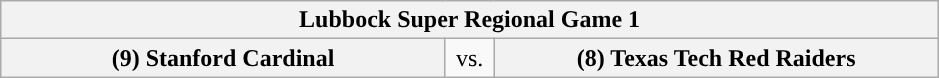<table class="wikitable">
<tr>
<th style="width: 604px;" colspan=3>Lubbock Super Regional Game 1</th>
</tr>
<tr>
<th style="width: 289px; ">(9) Stanford Cardinal</th>
<td style="width: 25px; text-align:center">vs.</td>
<th style="width: 289px; ">(8) Texas Tech Red Raiders</th>
</tr>
</table>
